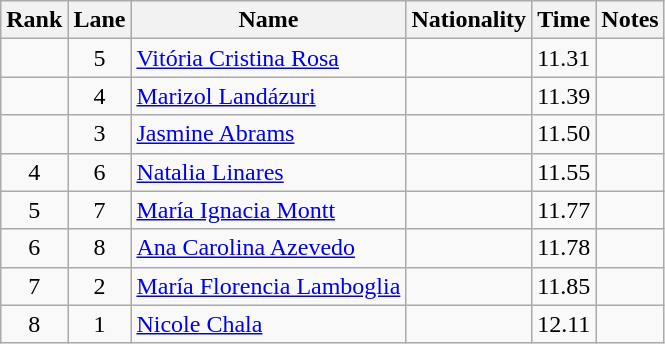<table class="wikitable sortable" style="text-align:center">
<tr>
<th>Rank</th>
<th>Lane</th>
<th>Name</th>
<th>Nationality</th>
<th>Time</th>
<th>Notes</th>
</tr>
<tr>
<td></td>
<td>5</td>
<td align=left><a href='#'>Vitória Cristina Rosa</a></td>
<td align=left></td>
<td>11.31</td>
<td></td>
</tr>
<tr>
<td></td>
<td>4</td>
<td align=left><a href='#'>Marizol Landázuri</a></td>
<td align=left></td>
<td>11.39</td>
<td></td>
</tr>
<tr>
<td></td>
<td>3</td>
<td align=left><a href='#'>Jasmine Abrams</a></td>
<td align=left></td>
<td>11.50</td>
<td></td>
</tr>
<tr>
<td>4</td>
<td>6</td>
<td align=left><a href='#'>Natalia Linares</a></td>
<td align=left></td>
<td>11.55</td>
<td></td>
</tr>
<tr>
<td>5</td>
<td>7</td>
<td align=left><a href='#'>María Ignacia Montt</a></td>
<td align=left></td>
<td>11.77</td>
<td></td>
</tr>
<tr>
<td>6</td>
<td>8</td>
<td align=left><a href='#'>Ana Carolina Azevedo</a></td>
<td align=left></td>
<td>11.78</td>
<td></td>
</tr>
<tr>
<td>7</td>
<td>2</td>
<td align=left><a href='#'>María Florencia Lamboglia</a></td>
<td align=left></td>
<td>11.85</td>
<td></td>
</tr>
<tr>
<td>8</td>
<td>1</td>
<td align=left><a href='#'>Nicole Chala</a></td>
<td align=left></td>
<td>12.11</td>
<td></td>
</tr>
</table>
